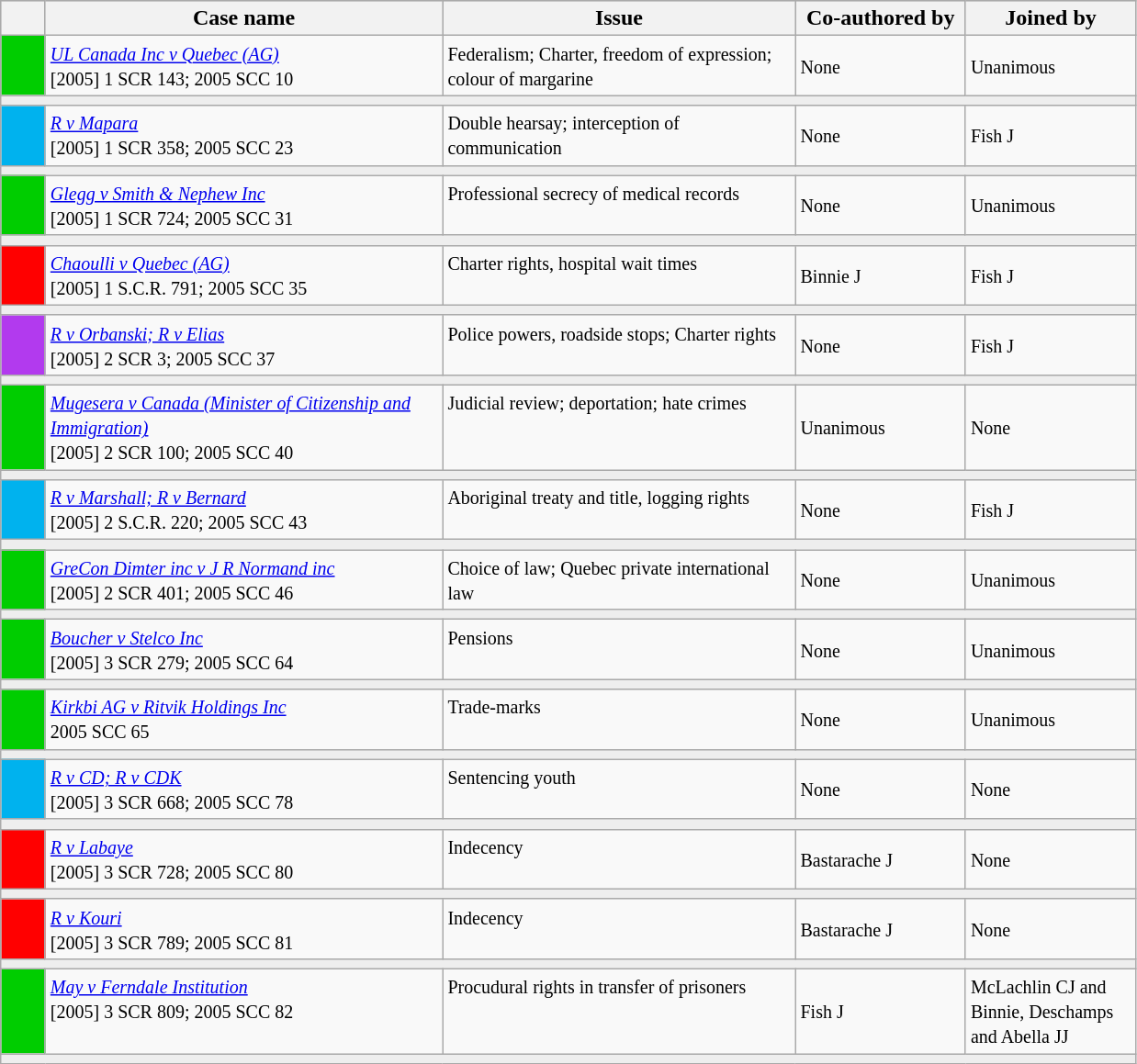<table class="wikitable" width=825>
<tr bgcolor="#CCCCCC">
<th width=25px></th>
<th width=35%>Case name</th>
<th>Issue</th>
<th width=15%>Co-authored by</th>
<th width=15%>Joined by</th>
</tr>
<tr>
<td bgcolor="00cd00"></td>
<td align=left valign=top><small><em><a href='#'>UL Canada Inc v Quebec (AG)</a></em><br> [2005] 1 SCR 143; 2005 SCC 10 </small></td>
<td valign=top><small>Federalism; Charter, freedom of expression; colour of margarine</small></td>
<td><small> None</small></td>
<td><small> Unanimous</small></td>
</tr>
<tr>
<td bgcolor=#EEEEEE colspan=5 valign=top><small></small></td>
</tr>
<tr>
<td bgcolor="00B2EE"></td>
<td align=left valign=top><small><em><a href='#'>R v Mapara</a></em><br> [2005] 1 SCR 358; 2005 SCC 23 </small></td>
<td valign=top><small>Double hearsay; interception of communication</small></td>
<td><small> None</small></td>
<td><small> Fish J</small></td>
</tr>
<tr>
<td bgcolor=#EEEEEE colspan=5 valign=top><small></small></td>
</tr>
<tr>
<td bgcolor="00cd00"></td>
<td align=left valign=top><small><em><a href='#'>Glegg v Smith & Nephew Inc</a></em><br> [2005] 1 SCR 724; 2005 SCC 31 </small></td>
<td valign=top><small>Professional secrecy of medical records</small></td>
<td><small> None</small></td>
<td><small> Unanimous</small></td>
</tr>
<tr>
<td bgcolor=#EEEEEE colspan=5 valign=top><small></small></td>
</tr>
<tr>
<td bgcolor="red"></td>
<td align=left valign=top><small><em><a href='#'>Chaoulli v Quebec (AG)</a></em><br> [2005] 1 S.C.R. 791; 2005 SCC 35 </small></td>
<td valign=top><small>Charter rights, hospital wait times</small></td>
<td><small> Binnie J</small></td>
<td><small> Fish J</small></td>
</tr>
<tr>
<td bgcolor=#EEEEEE colspan=5 valign=top><small></small></td>
</tr>
<tr>
<td bgcolor="B23AEE"></td>
<td align=left valign=top><small><em><a href='#'>R v Orbanski; R v Elias</a></em><br> [2005] 2 SCR 3; 2005 SCC 37 </small></td>
<td valign=top><small>Police powers, roadside stops; Charter rights</small></td>
<td><small> None</small></td>
<td><small> Fish J</small></td>
</tr>
<tr>
<td bgcolor=#EEEEEE colspan=5 valign=top><small></small></td>
</tr>
<tr>
<td bgcolor="00cd00"></td>
<td align=left valign=top><small><em><a href='#'>Mugesera v Canada (Minister of Citizenship and Immigration)</a></em><br> [2005] 2 SCR 100; 2005 SCC 40 </small></td>
<td valign=top><small>Judicial review; deportation; hate crimes</small></td>
<td><small> Unanimous</small></td>
<td><small> None</small></td>
</tr>
<tr>
<td bgcolor=#EEEEEE colspan=5 valign=top><small></small></td>
</tr>
<tr>
<td bgcolor="00B2EE"></td>
<td align=left valign=top><small><em><a href='#'>R v Marshall; R v Bernard</a></em><br> [2005] 2 S.C.R. 220; 2005 SCC 43 </small></td>
<td valign=top><small>Aboriginal treaty and title, logging rights</small></td>
<td><small> None</small></td>
<td><small> Fish J</small></td>
</tr>
<tr>
<td bgcolor=#EEEEEE colspan=5 valign=top><small></small></td>
</tr>
<tr>
<td bgcolor="00cd00"></td>
<td align=left valign=top><small><em><a href='#'>GreCon Dimter inc v J R Normand inc</a></em><br> [2005] 2 SCR 401; 2005 SCC 46 </small></td>
<td valign=top><small>Choice of law; Quebec private international law</small></td>
<td><small> None</small></td>
<td><small> Unanimous</small></td>
</tr>
<tr>
<td bgcolor=#EEEEEE colspan=5 valign=top><small></small></td>
</tr>
<tr>
<td bgcolor="00cd00"></td>
<td align=left valign=top><small><em><a href='#'>Boucher v Stelco Inc</a></em><br> [2005] 3 SCR 279; 2005 SCC 64 </small></td>
<td valign=top><small>Pensions</small></td>
<td><small> None</small></td>
<td><small> Unanimous</small></td>
</tr>
<tr>
<td bgcolor=#EEEEEE colspan=5 valign=top><small></small></td>
</tr>
<tr>
<td bgcolor="00cd00"></td>
<td align=left valign=top><small><em><a href='#'>Kirkbi AG v Ritvik Holdings Inc</a></em><br> 2005 SCC 65 </small></td>
<td valign=top><small>Trade-marks</small></td>
<td><small> None</small></td>
<td><small> Unanimous</small></td>
</tr>
<tr>
<td bgcolor=#EEEEEE colspan=5 valign=top><small></small></td>
</tr>
<tr>
<td bgcolor="00B2EE"></td>
<td align=left valign=top><small><em><a href='#'>R v CD; R v CDK</a></em><br> [2005] 3 SCR 668; 2005 SCC 78 </small></td>
<td valign=top><small>Sentencing youth</small></td>
<td><small> None</small></td>
<td><small> None</small></td>
</tr>
<tr>
<td bgcolor=#EEEEEE colspan=5 valign=top><small></small></td>
</tr>
<tr>
<td bgcolor="red"></td>
<td align=left valign=top><small><em><a href='#'>R v Labaye</a></em><br> [2005] 3 SCR 728; 2005 SCC 80 </small></td>
<td valign=top><small>Indecency</small></td>
<td><small> Bastarache J</small></td>
<td><small> None</small></td>
</tr>
<tr>
<td bgcolor=#EEEEEE colspan=5 valign=top><small></small></td>
</tr>
<tr>
<td bgcolor="red"></td>
<td align=left valign=top><small><em><a href='#'>R v Kouri</a></em><br> [2005] 3 SCR 789; 2005 SCC 81 </small></td>
<td valign=top><small>Indecency</small></td>
<td><small> Bastarache J</small></td>
<td><small> None</small></td>
</tr>
<tr>
<td bgcolor=#EEEEEE colspan=5 valign=top><small></small></td>
</tr>
<tr>
<td bgcolor="00cd00"></td>
<td align=left valign=top><small><em><a href='#'>May v Ferndale Institution</a></em><br> [2005] 3 SCR 809; 2005 SCC 82 </small></td>
<td valign=top><small>Procudural rights in transfer of prisoners</small></td>
<td><small> Fish J</small></td>
<td><small> McLachlin CJ and Binnie, Deschamps and Abella JJ</small></td>
</tr>
<tr>
<td bgcolor=#EEEEEE colspan=5 valign=top><small></small></td>
</tr>
</table>
